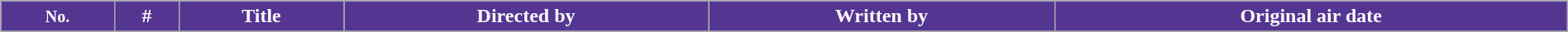<table class="wikitable plainrowheaders" style="width: 100%; margin-right: 0;">
<tr>
<th style="background:#553592; color:#fff; text-align:center;"><small>No.</small></th>
<th style="background:#553592; color:#fff; text-align:center;">#</th>
<th style="background:#553592; color:#fff; text-align:center;">Title</th>
<th style="background:#553592; color:#fff; text-align:center;">Directed by</th>
<th style="background:#553592; color:#fff; text-align:center;">Written by</th>
<th style="background:#553592; color:#fff; text-align:center;">Original air date</th>
</tr>
<tr>
</tr>
</table>
